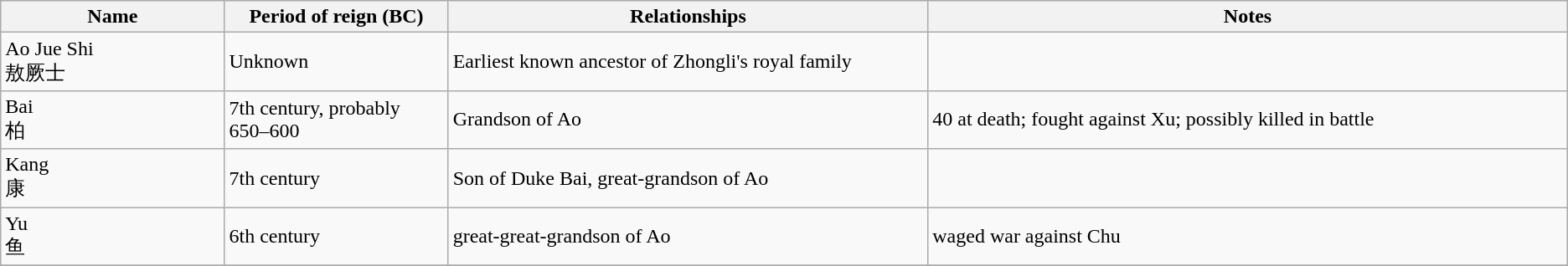<table class="wikitable" >
<tr>
<th width=7%>Name</th>
<th width=7%>Period of reign (BC)</th>
<th width=15%>Relationships</th>
<th width=20%>Notes</th>
</tr>
<tr>
<td>Ao Jue Shi<br>敖厥士</td>
<td>Unknown</td>
<td>Earliest known ancestor of Zhongli's royal family</td>
<td></td>
</tr>
<tr>
<td>Bai<br>柏</td>
<td>7th century, probably 650–600</td>
<td>Grandson of Ao</td>
<td> 40 at death; fought against Xu; possibly killed in battle</td>
</tr>
<tr>
<td>Kang<br>康</td>
<td> 7th century</td>
<td>Son of Duke Bai, great-grandson of Ao</td>
<td></td>
</tr>
<tr>
<td>Yu<br>鱼</td>
<td> 6th century</td>
<td>great-great-grandson of Ao</td>
<td>waged war against Chu</td>
</tr>
<tr>
</tr>
</table>
